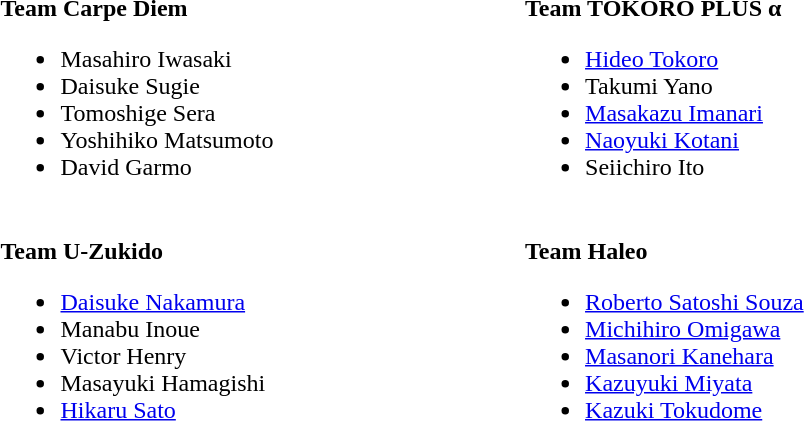<table>
<tr>
<td style="vertical-align:top; width:18%;"><br><strong>Team Carpe Diem</strong><ul><li> Masahiro Iwasaki</li><li> Daisuke Sugie</li><li> Tomoshige Sera</li><li> Yoshihiko Matsumoto</li><li> David Garmo</li></ul></td>
<td style="vertical-align:top; width:18%;"><br><strong>Team TOKORO PLUS α</strong><ul><li> <a href='#'>Hideo Tokoro</a></li><li> Takumi Yano</li><li> <a href='#'>Masakazu Imanari</a></li><li> <a href='#'>Naoyuki Kotani</a></li><li> Seiichiro Ito</li></ul></td>
<td style="vertical-align:top; width:18%;"></td>
</tr>
<tr>
<td style="vertical-align:top; width:15%;"><br><strong>Team U-Zukido</strong><ul><li> <a href='#'>Daisuke Nakamura</a></li><li> Manabu Inoue</li><li> Victor Henry</li><li> Masayuki Hamagishi</li><li> <a href='#'>Hikaru Sato</a></li></ul></td>
<td style="vertical-align:top; width:18%;"><br><strong>Team Haleo</strong><ul><li> <a href='#'>Roberto Satoshi Souza</a></li><li> <a href='#'>Michihiro Omigawa</a></li><li> <a href='#'>Masanori Kanehara</a></li><li> <a href='#'>Kazuyuki Miyata</a></li><li> <a href='#'>Kazuki Tokudome</a></li></ul></td>
<td style="vertical-align:top; width:18%;"></td>
</tr>
</table>
